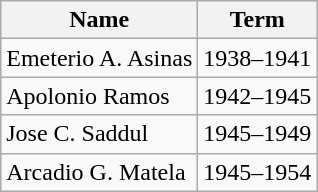<table class="wikitable">
<tr>
<th>Name</th>
<th>Term</th>
</tr>
<tr>
<td>Emeterio A. Asinas</td>
<td>1938–1941</td>
</tr>
<tr>
<td>Apolonio Ramos</td>
<td>1942–1945</td>
</tr>
<tr>
<td>Jose C. Saddul</td>
<td>1945–1949</td>
</tr>
<tr>
<td>Arcadio G. Matela</td>
<td>1945–1954</td>
</tr>
</table>
